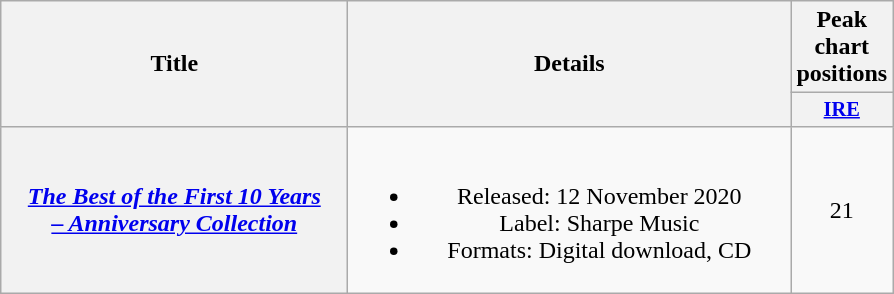<table class="wikitable plainrowheaders" style="text-align:center;">
<tr>
<th scope="col" rowspan="2" style="width:14em;">Title</th>
<th scope="col" rowspan="2" style="width:18em;">Details</th>
<th scope="col" colspan="1">Peak chart positions</th>
</tr>
<tr>
<th scope="col" style="width:3em;font-size:85%;"><a href='#'>IRE</a><br></th>
</tr>
<tr>
<th scope="row"><em><a href='#'>The Best of the First 10 Years<br>– Anniversary Collection</a></em></th>
<td><br><ul><li>Released: 12 November 2020</li><li>Label: Sharpe Music</li><li>Formats: Digital download, CD</li></ul></td>
<td>21<br></td>
</tr>
</table>
